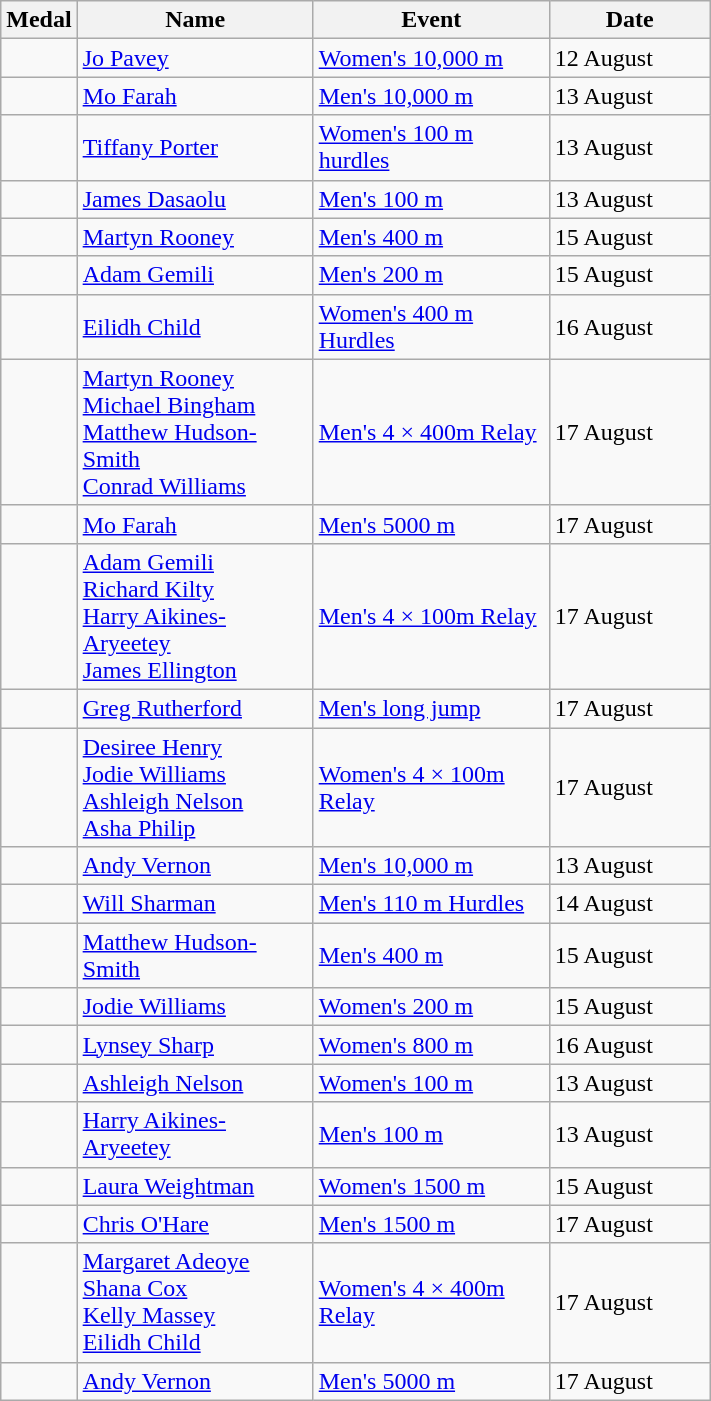<table class="wikitable sortable" style="font-size:100%">
<tr>
<th>Medal</th>
<th width=150>Name</th>
<th width=150>Event</th>
<th width=100>Date</th>
</tr>
<tr>
<td></td>
<td><a href='#'>Jo Pavey</a></td>
<td><a href='#'>Women's 10,000 m</a></td>
<td>12 August</td>
</tr>
<tr>
<td></td>
<td><a href='#'>Mo Farah</a></td>
<td><a href='#'>Men's 10,000 m</a></td>
<td>13 August</td>
</tr>
<tr>
<td></td>
<td><a href='#'>Tiffany Porter</a></td>
<td><a href='#'>Women's 100 m hurdles</a></td>
<td>13 August</td>
</tr>
<tr>
<td></td>
<td><a href='#'>James Dasaolu</a></td>
<td><a href='#'>Men's 100 m</a></td>
<td>13 August</td>
</tr>
<tr>
<td></td>
<td><a href='#'>Martyn Rooney</a></td>
<td><a href='#'>Men's 400 m</a></td>
<td>15 August</td>
</tr>
<tr>
<td></td>
<td><a href='#'>Adam Gemili</a></td>
<td><a href='#'>Men's 200 m</a></td>
<td>15 August</td>
</tr>
<tr>
<td></td>
<td><a href='#'>Eilidh Child</a></td>
<td><a href='#'>Women's 400 m Hurdles</a></td>
<td>16 August</td>
</tr>
<tr>
<td></td>
<td><a href='#'>Martyn Rooney</a><br><a href='#'>Michael Bingham</a><br><a href='#'>Matthew Hudson-Smith</a><br><a href='#'>Conrad Williams</a></td>
<td><a href='#'>Men's 4 × 400m Relay</a></td>
<td>17 August</td>
</tr>
<tr>
<td></td>
<td><a href='#'>Mo Farah</a></td>
<td><a href='#'>Men's 5000 m</a></td>
<td>17 August</td>
</tr>
<tr>
<td></td>
<td><a href='#'>Adam Gemili</a><br><a href='#'>Richard Kilty</a><br><a href='#'>Harry Aikines-Aryeetey</a><br><a href='#'>James Ellington</a></td>
<td><a href='#'>Men's 4 × 100m Relay</a></td>
<td>17 August</td>
</tr>
<tr>
<td></td>
<td><a href='#'>Greg Rutherford</a></td>
<td><a href='#'>Men's long jump</a></td>
<td>17 August</td>
</tr>
<tr>
<td></td>
<td><a href='#'>Desiree Henry</a><br><a href='#'>Jodie Williams</a><br><a href='#'>Ashleigh Nelson</a><br><a href='#'>Asha Philip</a></td>
<td><a href='#'>Women's 4 × 100m Relay</a></td>
<td>17 August</td>
</tr>
<tr>
<td></td>
<td><a href='#'>Andy Vernon</a></td>
<td><a href='#'>Men's 10,000 m</a></td>
<td>13 August</td>
</tr>
<tr>
<td></td>
<td><a href='#'>Will Sharman</a></td>
<td><a href='#'>Men's 110 m Hurdles</a></td>
<td>14 August</td>
</tr>
<tr>
<td></td>
<td><a href='#'>Matthew Hudson-Smith</a></td>
<td><a href='#'>Men's 400 m</a></td>
<td>15 August</td>
</tr>
<tr>
<td></td>
<td><a href='#'>Jodie Williams</a></td>
<td><a href='#'>Women's 200 m</a></td>
<td>15 August</td>
</tr>
<tr>
<td></td>
<td><a href='#'>Lynsey Sharp</a></td>
<td><a href='#'>Women's 800 m</a></td>
<td>16 August</td>
</tr>
<tr>
<td></td>
<td><a href='#'>Ashleigh Nelson</a></td>
<td><a href='#'>Women's 100 m</a></td>
<td>13 August</td>
</tr>
<tr>
<td></td>
<td><a href='#'>Harry Aikines-Aryeetey</a></td>
<td><a href='#'>Men's 100 m</a></td>
<td>13 August</td>
</tr>
<tr>
<td></td>
<td><a href='#'>Laura Weightman</a></td>
<td><a href='#'>Women's 1500 m</a></td>
<td>15 August</td>
</tr>
<tr>
<td></td>
<td><a href='#'>Chris O'Hare</a></td>
<td><a href='#'>Men's 1500 m</a></td>
<td>17 August</td>
</tr>
<tr>
<td></td>
<td><a href='#'>Margaret Adeoye</a><br><a href='#'>Shana Cox</a><br><a href='#'>Kelly Massey</a><br><a href='#'>Eilidh Child</a></td>
<td><a href='#'>Women's 4 × 400m Relay</a></td>
<td>17 August</td>
</tr>
<tr>
<td></td>
<td><a href='#'>Andy Vernon</a></td>
<td><a href='#'>Men's 5000 m</a></td>
<td>17 August</td>
</tr>
</table>
